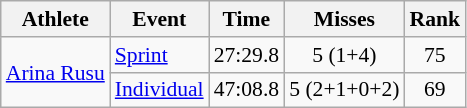<table class="wikitable" style="font-size:90%">
<tr>
<th>Athlete</th>
<th>Event</th>
<th>Time</th>
<th>Misses</th>
<th>Rank</th>
</tr>
<tr align=center>
<td align=left rowspan=2><a href='#'>Arina Rusu</a></td>
<td align=left><a href='#'>Sprint</a></td>
<td>27:29.8</td>
<td>5 (1+4)</td>
<td>75</td>
</tr>
<tr align=center>
<td align=left><a href='#'>Individual</a></td>
<td>47:08.8</td>
<td>5 (2+1+0+2)</td>
<td>69</td>
</tr>
</table>
